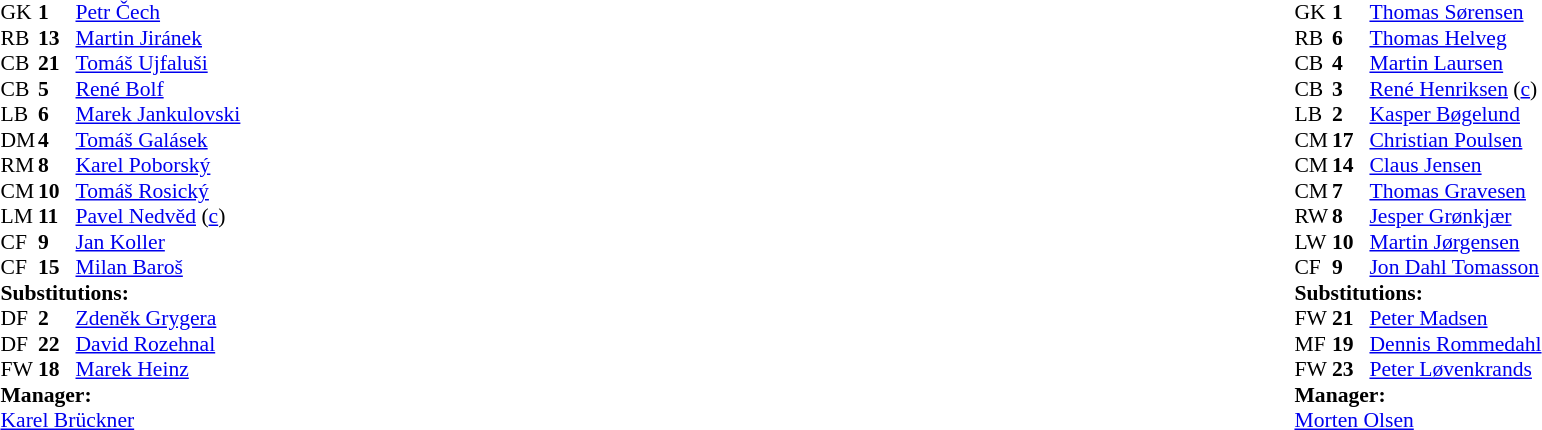<table style="width:100%;">
<tr>
<td style="vertical-align:top; width:40%;"><br><table style="font-size:90%" cellspacing="0" cellpadding="0">
<tr>
<th width="25"></th>
<th width="25"></th>
</tr>
<tr>
<td>GK</td>
<td><strong>1</strong></td>
<td><a href='#'>Petr Čech</a></td>
</tr>
<tr>
<td>RB</td>
<td><strong>13</strong></td>
<td><a href='#'>Martin Jiránek</a></td>
<td></td>
<td></td>
</tr>
<tr>
<td>CB</td>
<td><strong>21</strong></td>
<td><a href='#'>Tomáš Ujfaluši</a></td>
<td></td>
</tr>
<tr>
<td>CB</td>
<td><strong>5</strong></td>
<td><a href='#'>René Bolf</a></td>
<td></td>
<td></td>
</tr>
<tr>
<td>LB</td>
<td><strong>6</strong></td>
<td><a href='#'>Marek Jankulovski</a></td>
<td></td>
</tr>
<tr>
<td>DM</td>
<td><strong>4</strong></td>
<td><a href='#'>Tomáš Galásek</a></td>
</tr>
<tr>
<td>RM</td>
<td><strong>8</strong></td>
<td><a href='#'>Karel Poborský</a></td>
</tr>
<tr>
<td>CM</td>
<td><strong>10</strong></td>
<td><a href='#'>Tomáš Rosický</a></td>
</tr>
<tr>
<td>LM</td>
<td><strong>11</strong></td>
<td><a href='#'>Pavel Nedvěd</a> (<a href='#'>c</a>)</td>
<td></td>
</tr>
<tr>
<td>CF</td>
<td><strong>9</strong></td>
<td><a href='#'>Jan Koller</a></td>
</tr>
<tr>
<td>CF</td>
<td><strong>15</strong></td>
<td><a href='#'>Milan Baroš</a></td>
<td></td>
<td></td>
</tr>
<tr>
<td colspan=3><strong>Substitutions:</strong></td>
</tr>
<tr>
<td>DF</td>
<td><strong>2</strong></td>
<td><a href='#'>Zdeněk Grygera</a></td>
<td></td>
<td></td>
</tr>
<tr>
<td>DF</td>
<td><strong>22</strong></td>
<td><a href='#'>David Rozehnal</a></td>
<td></td>
<td></td>
</tr>
<tr>
<td>FW</td>
<td><strong>18</strong></td>
<td><a href='#'>Marek Heinz</a></td>
<td></td>
<td></td>
</tr>
<tr>
<td colspan=3><strong>Manager:</strong></td>
</tr>
<tr>
<td colspan=3><a href='#'>Karel Brückner</a></td>
</tr>
</table>
</td>
<td valign="top"></td>
<td style="vertical-align:top; width:50%;"><br><table style="font-size:90%; margin:auto;" cellspacing="0" cellpadding="0">
<tr>
<th width=25></th>
<th width=25></th>
</tr>
<tr>
<td>GK</td>
<td><strong>1</strong></td>
<td><a href='#'>Thomas Sørensen</a></td>
</tr>
<tr>
<td>RB</td>
<td><strong>6</strong></td>
<td><a href='#'>Thomas Helveg</a></td>
</tr>
<tr>
<td>CB</td>
<td><strong>4</strong></td>
<td><a href='#'>Martin Laursen</a></td>
</tr>
<tr>
<td>CB</td>
<td><strong>3</strong></td>
<td><a href='#'>René Henriksen</a> (<a href='#'>c</a>)</td>
</tr>
<tr>
<td>LB</td>
<td><strong>2</strong></td>
<td><a href='#'>Kasper Bøgelund</a></td>
<td></td>
</tr>
<tr>
<td>CM</td>
<td><strong>17</strong></td>
<td><a href='#'>Christian Poulsen</a></td>
<td></td>
</tr>
<tr>
<td>CM</td>
<td><strong>14</strong></td>
<td><a href='#'>Claus Jensen</a></td>
<td></td>
<td></td>
</tr>
<tr>
<td>CM</td>
<td><strong>7</strong></td>
<td><a href='#'>Thomas Gravesen</a></td>
<td></td>
</tr>
<tr>
<td>RW</td>
<td><strong>8</strong></td>
<td><a href='#'>Jesper Grønkjær</a></td>
<td></td>
<td></td>
</tr>
<tr>
<td>LW</td>
<td><strong>10</strong></td>
<td><a href='#'>Martin Jørgensen</a></td>
<td></td>
<td></td>
</tr>
<tr>
<td>CF</td>
<td><strong>9</strong></td>
<td><a href='#'>Jon Dahl Tomasson</a></td>
</tr>
<tr>
<td colspan=3><strong>Substitutions:</strong></td>
</tr>
<tr>
<td>FW</td>
<td><strong>21</strong></td>
<td><a href='#'>Peter Madsen</a></td>
<td></td>
<td></td>
</tr>
<tr>
<td>MF</td>
<td><strong>19</strong></td>
<td><a href='#'>Dennis Rommedahl</a></td>
<td></td>
<td></td>
</tr>
<tr>
<td>FW</td>
<td><strong>23</strong></td>
<td><a href='#'>Peter Løvenkrands</a></td>
<td></td>
<td></td>
</tr>
<tr>
<td colspan=3><strong>Manager:</strong></td>
</tr>
<tr>
<td colspan=3><a href='#'>Morten Olsen</a></td>
</tr>
</table>
</td>
</tr>
</table>
